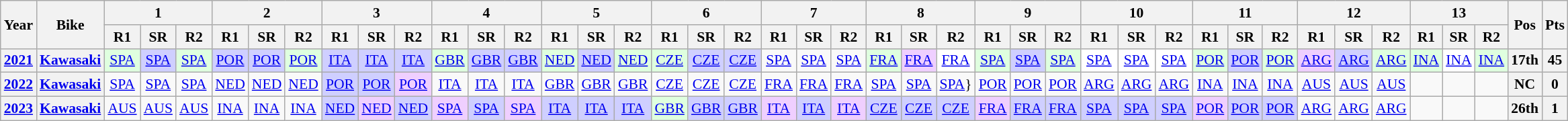<table class="wikitable" style="text-align:center; font-size:90%">
<tr>
<th valign="middle" rowspan=2>Year</th>
<th valign="middle" rowspan=2>Bike</th>
<th colspan=3>1</th>
<th colspan=3>2</th>
<th colspan=3>3</th>
<th colspan=3>4</th>
<th colspan=3>5</th>
<th colspan=3>6</th>
<th colspan=3>7</th>
<th colspan=3>8</th>
<th colspan=3>9</th>
<th colspan=3>10</th>
<th colspan=3>11</th>
<th colspan=3>12</th>
<th colspan=3>13</th>
<th rowspan=2>Pos</th>
<th rowspan=2>Pts</th>
</tr>
<tr>
<th>R1</th>
<th>SR</th>
<th>R2</th>
<th>R1</th>
<th>SR</th>
<th>R2</th>
<th>R1</th>
<th>SR</th>
<th>R2</th>
<th>R1</th>
<th>SR</th>
<th>R2</th>
<th>R1</th>
<th>SR</th>
<th>R2</th>
<th>R1</th>
<th>SR</th>
<th>R2</th>
<th>R1</th>
<th>SR</th>
<th>R2</th>
<th>R1</th>
<th>SR</th>
<th>R2</th>
<th>R1</th>
<th>SR</th>
<th>R2</th>
<th>R1</th>
<th>SR</th>
<th>R2</th>
<th>R1</th>
<th>SR</th>
<th>R2</th>
<th>R1</th>
<th>SR</th>
<th>R2</th>
<th>R1</th>
<th>SR</th>
<th>R2</th>
</tr>
<tr>
<th><a href='#'>2021</a></th>
<th><a href='#'>Kawasaki</a></th>
<td style="background:#dfffdf;"><a href='#'>SPA</a><br></td>
<td style="background:#cfcfff;"><a href='#'>SPA</a><br></td>
<td style="background:#dfffdf;"><a href='#'>SPA</a><br></td>
<td style="background:#cfcfff;"><a href='#'>POR</a><br></td>
<td style="background:#cfcfff;"><a href='#'>POR</a><br></td>
<td style="background:#dfffdf;"><a href='#'>POR</a><br></td>
<td style="background:#cfcfff;"><a href='#'>ITA</a><br></td>
<td style="background:#cfcfff;"><a href='#'>ITA</a><br></td>
<td style="background:#cfcfff;"><a href='#'>ITA</a><br></td>
<td style="background:#dfffdf;"><a href='#'>GBR</a><br></td>
<td style="background:#cfcfff;"><a href='#'>GBR</a><br></td>
<td style="background:#cfcfff;"><a href='#'>GBR</a><br></td>
<td style="background:#dfffdf;"><a href='#'>NED</a><br></td>
<td style="background:#cfcfff;"><a href='#'>NED</a><br></td>
<td style="background:#dfffdf;"><a href='#'>NED</a><br></td>
<td style="background:#dfffdf;"><a href='#'>CZE</a><br></td>
<td style="background:#cfcfff;"><a href='#'>CZE</a><br></td>
<td style="background:#cfcfff;"><a href='#'>CZE</a><br></td>
<td><a href='#'>SPA</a></td>
<td><a href='#'>SPA</a></td>
<td><a href='#'>SPA</a></td>
<td style="background:#dfffdf;"><a href='#'>FRA</a><br></td>
<td style="background:#efcfff;"><a href='#'>FRA</a><br></td>
<td style="background:#ffffff;"><a href='#'>FRA</a><br></td>
<td style="background:#dfffdf;"><a href='#'>SPA</a><br></td>
<td style="background:#cfcfff;"><a href='#'>SPA</a><br></td>
<td style="background:#dfffdf;"><a href='#'>SPA</a><br></td>
<td style="background:#ffffff;"><a href='#'>SPA</a><br></td>
<td style="background:#ffffff;"><a href='#'>SPA</a><br></td>
<td style="background:#ffffff;"><a href='#'>SPA</a><br></td>
<td style="background:#dfffdf;"><a href='#'>POR</a><br></td>
<td style="background:#cfcfff;"><a href='#'>POR</a><br></td>
<td style="background:#dfffdf;"><a href='#'>POR</a><br></td>
<td style="background:#efcfff;"><a href='#'>ARG</a><br></td>
<td style="background:#cfcfff;"><a href='#'>ARG</a><br></td>
<td style="background:#dfffdf;"><a href='#'>ARG</a><br></td>
<td style="background:#dfffdf;"><a href='#'>INA</a><br></td>
<td style="background:#ffffff;"><a href='#'>INA</a><br></td>
<td style="background:#dfffdf;"><a href='#'>INA</a><br></td>
<th>17th</th>
<th>45</th>
</tr>
<tr>
<th><a href='#'>2022</a></th>
<th><a href='#'>Kawasaki</a></th>
<td><a href='#'>SPA</a></td>
<td><a href='#'>SPA</a></td>
<td><a href='#'>SPA</a></td>
<td><a href='#'>NED</a></td>
<td><a href='#'>NED</a></td>
<td><a href='#'>NED</a></td>
<td style="background:#cfcfff;"><a href='#'>POR</a><br></td>
<td style="background:#cfcfff;"><a href='#'>POR</a><br></td>
<td style="background:#efcfff;"><a href='#'>POR</a><br></td>
<td><a href='#'>ITA</a></td>
<td><a href='#'>ITA</a></td>
<td><a href='#'>ITA</a></td>
<td><a href='#'>GBR</a></td>
<td><a href='#'>GBR</a></td>
<td><a href='#'>GBR</a></td>
<td><a href='#'>CZE</a></td>
<td><a href='#'>CZE</a></td>
<td><a href='#'>CZE</a></td>
<td><a href='#'>FRA</a></td>
<td><a href='#'>FRA</a></td>
<td><a href='#'>FRA</a></td>
<td><a href='#'>SPA</a></td>
<td><a href='#'>SPA</a></td>
<td><a href='#'>SPA</a>}</td>
<td><a href='#'>POR</a></td>
<td><a href='#'>POR</a></td>
<td><a href='#'>POR</a></td>
<td><a href='#'>ARG</a></td>
<td><a href='#'>ARG</a></td>
<td><a href='#'>ARG</a></td>
<td><a href='#'>INA</a></td>
<td><a href='#'>INA</a></td>
<td><a href='#'>INA</a></td>
<td><a href='#'>AUS</a></td>
<td><a href='#'>AUS</a></td>
<td><a href='#'>AUS</a></td>
<td></td>
<td></td>
<td></td>
<th>NC</th>
<th>0</th>
</tr>
<tr>
<th><a href='#'>2023</a></th>
<th><a href='#'>Kawasaki</a></th>
<td><a href='#'>AUS</a></td>
<td><a href='#'>AUS</a></td>
<td><a href='#'>AUS</a></td>
<td><a href='#'>INA</a></td>
<td><a href='#'>INA</a></td>
<td><a href='#'>INA</a></td>
<td style="background:#cfcfff;"><a href='#'>NED</a><br></td>
<td style="background:#efcfff;"><a href='#'>NED</a><br></td>
<td style="background:#cfcfff;"><a href='#'>NED</a><br></td>
<td style="background:#efcfff;"><a href='#'>SPA</a><br></td>
<td style="background:#cfcfff;"><a href='#'>SPA</a><br></td>
<td style="background:#efcfff;"><a href='#'>SPA</a><br></td>
<td style="background:#cfcfff;"><a href='#'>ITA</a><br></td>
<td style="background:#cfcfff;"><a href='#'>ITA</a><br></td>
<td style="background:#cfcfff;"><a href='#'>ITA</a><br></td>
<td style="background:#dfffdf;"><a href='#'>GBR</a><br></td>
<td style="background:#cfcfff;"><a href='#'>GBR</a><br></td>
<td style="background:#cfcfff;"><a href='#'>GBR</a><br></td>
<td style="background:#efcfff;"><a href='#'>ITA</a><br></td>
<td style="background:#cfcfff;"><a href='#'>ITA</a><br></td>
<td style="background:#efcfff;"><a href='#'>ITA</a><br></td>
<td style="background:#cfcfff;"><a href='#'>CZE</a><br></td>
<td style="background:#cfcfff;"><a href='#'>CZE</a><br></td>
<td style="background:#cfcfff;"><a href='#'>CZE</a><br></td>
<td style="background:#efcfff;"><a href='#'>FRA</a><br></td>
<td style="background:#cfcfff;"><a href='#'>FRA</a><br></td>
<td style="background:#cfcfff;"><a href='#'>FRA</a><br></td>
<td style="background:#cfcfff;"><a href='#'>SPA</a><br></td>
<td style="background:#cfcfff;"><a href='#'>SPA</a><br></td>
<td style="background:#cfcfff;"><a href='#'>SPA</a><br></td>
<td style="background:#efcfff;"><a href='#'>POR</a><br></td>
<td style="background:#cfcfff;"><a href='#'>POR</a><br></td>
<td style="background:#cfcfff;"><a href='#'>POR</a><br></td>
<td><a href='#'>ARG</a></td>
<td><a href='#'>ARG</a></td>
<td><a href='#'>ARG</a></td>
<td></td>
<td></td>
<td></td>
<th>26th</th>
<th>1</th>
</tr>
</table>
